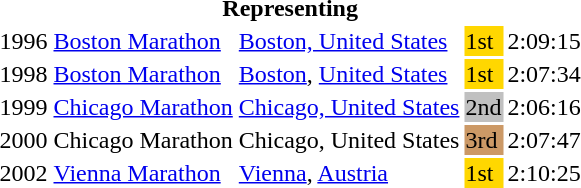<table>
<tr>
<th colspan="5">Representing </th>
</tr>
<tr>
<td>1996</td>
<td><a href='#'>Boston Marathon</a></td>
<td><a href='#'>Boston, United States</a></td>
<td bgcolor=gold>1st</td>
<td>2:09:15</td>
</tr>
<tr>
<td>1998</td>
<td><a href='#'>Boston Marathon</a></td>
<td><a href='#'>Boston</a>, <a href='#'>United States</a></td>
<td bgcolor=gold>1st</td>
<td>2:07:34</td>
</tr>
<tr>
<td>1999</td>
<td><a href='#'>Chicago Marathon</a></td>
<td><a href='#'>Chicago, United States</a></td>
<td bgcolor=silver>2nd</td>
<td>2:06:16</td>
</tr>
<tr>
<td>2000</td>
<td>Chicago Marathon</td>
<td>Chicago, United States</td>
<td bgcolor=cc9966>3rd</td>
<td>2:07:47</td>
</tr>
<tr>
<td>2002</td>
<td><a href='#'>Vienna Marathon</a></td>
<td><a href='#'>Vienna</a>, <a href='#'>Austria</a></td>
<td bgcolor=gold>1st</td>
<td>2:10:25</td>
</tr>
</table>
